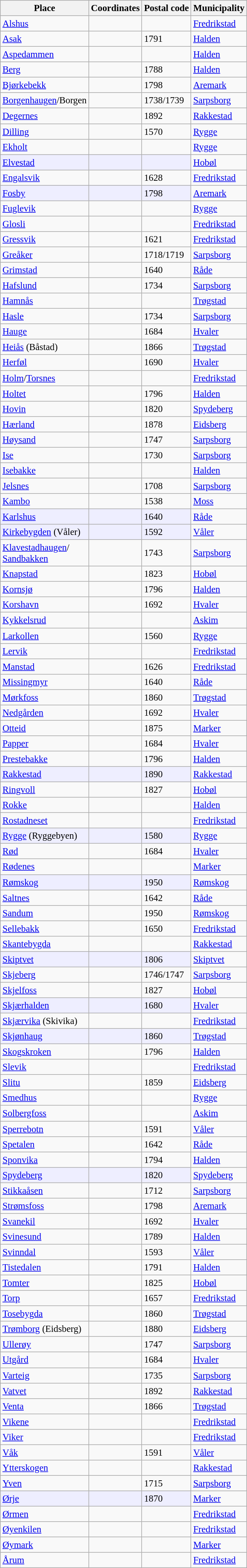<table class="wikitable sortable" style="font-size: 95%">
<tr>
<th>Place</th>
<th>Coordinates</th>
<th>Postal code</th>
<th>Municipality</th>
</tr>
<tr>
<td><a href='#'>Alshus</a></td>
<td></td>
<td></td>
<td> <a href='#'>Fredrikstad</a></td>
</tr>
<tr>
<td><a href='#'>Asak</a></td>
<td></td>
<td>1791</td>
<td> <a href='#'>Halden</a></td>
</tr>
<tr>
<td><a href='#'>Aspedammen</a></td>
<td></td>
<td></td>
<td> <a href='#'>Halden</a></td>
</tr>
<tr>
<td><a href='#'>Berg</a></td>
<td></td>
<td>1788</td>
<td> <a href='#'>Halden</a></td>
</tr>
<tr>
<td><a href='#'>Bjørkebekk</a></td>
<td></td>
<td>1798</td>
<td> <a href='#'>Aremark</a></td>
</tr>
<tr>
<td><a href='#'>Borgenhaugen</a>/Borgen</td>
<td></td>
<td>1738/1739</td>
<td> <a href='#'>Sarpsborg</a></td>
</tr>
<tr>
<td><a href='#'>Degernes</a></td>
<td></td>
<td>1892</td>
<td> <a href='#'>Rakkestad</a></td>
</tr>
<tr>
<td><a href='#'>Dilling</a></td>
<td></td>
<td>1570</td>
<td> <a href='#'>Rygge</a></td>
</tr>
<tr>
<td><a href='#'>Ekholt</a></td>
<td></td>
<td></td>
<td> <a href='#'>Rygge</a></td>
</tr>
<tr>
<td bgcolor=#EEEEFF><a href='#'>Elvestad</a></td>
<td bgcolor=#EEEEFF></td>
<td bgcolor=#EEEEFF></td>
<td> <a href='#'>Hobøl</a></td>
</tr>
<tr>
<td><a href='#'>Engalsvik</a></td>
<td></td>
<td>1628</td>
<td> <a href='#'>Fredrikstad</a></td>
</tr>
<tr>
<td bgcolor=#EEEEFF><a href='#'>Fosby</a></td>
<td bgcolor=#EEEEFF></td>
<td bgcolor=#EEEEFF>1798</td>
<td> <a href='#'>Aremark</a></td>
</tr>
<tr>
<td><a href='#'>Fuglevik</a></td>
<td></td>
<td></td>
<td> <a href='#'>Rygge</a></td>
</tr>
<tr>
<td><a href='#'>Glosli</a></td>
<td></td>
<td></td>
<td> <a href='#'>Fredrikstad</a></td>
</tr>
<tr>
<td><a href='#'>Gressvik</a></td>
<td></td>
<td>1621</td>
<td> <a href='#'>Fredrikstad</a></td>
</tr>
<tr>
<td><a href='#'>Greåker</a></td>
<td></td>
<td>1718/1719</td>
<td> <a href='#'>Sarpsborg</a></td>
</tr>
<tr>
<td><a href='#'>Grimstad</a></td>
<td></td>
<td>1640</td>
<td> <a href='#'>Råde</a></td>
</tr>
<tr>
<td><a href='#'>Hafslund</a></td>
<td></td>
<td>1734</td>
<td> <a href='#'>Sarpsborg</a></td>
</tr>
<tr>
<td><a href='#'>Hamnås</a></td>
<td></td>
<td></td>
<td> <a href='#'>Trøgstad</a></td>
</tr>
<tr>
<td><a href='#'>Hasle</a></td>
<td></td>
<td>1734</td>
<td> <a href='#'>Sarpsborg</a></td>
</tr>
<tr>
<td><a href='#'>Hauge</a></td>
<td></td>
<td>1684</td>
<td> <a href='#'>Hvaler</a></td>
</tr>
<tr>
<td><a href='#'>Heiås</a> (Båstad)</td>
<td></td>
<td>1866</td>
<td> <a href='#'>Trøgstad</a></td>
</tr>
<tr>
<td><a href='#'>Herføl</a></td>
<td></td>
<td>1690</td>
<td> <a href='#'>Hvaler</a></td>
</tr>
<tr>
<td><a href='#'>Holm</a>/<a href='#'>Torsnes</a></td>
<td></td>
<td></td>
<td> <a href='#'>Fredrikstad</a></td>
</tr>
<tr>
<td><a href='#'>Holtet</a></td>
<td></td>
<td>1796</td>
<td> <a href='#'>Halden</a></td>
</tr>
<tr>
<td><a href='#'>Hovin</a></td>
<td></td>
<td>1820</td>
<td> <a href='#'>Spydeberg</a></td>
</tr>
<tr>
<td><a href='#'>Hærland</a></td>
<td></td>
<td>1878</td>
<td> <a href='#'>Eidsberg</a></td>
</tr>
<tr>
<td><a href='#'>Høysand</a></td>
<td></td>
<td>1747</td>
<td> <a href='#'>Sarpsborg</a></td>
</tr>
<tr>
<td><a href='#'>Ise</a></td>
<td></td>
<td>1730</td>
<td> <a href='#'>Sarpsborg</a></td>
</tr>
<tr>
<td><a href='#'>Isebakke</a></td>
<td></td>
<td></td>
<td> <a href='#'>Halden</a></td>
</tr>
<tr>
<td><a href='#'>Jelsnes</a></td>
<td></td>
<td>1708</td>
<td> <a href='#'>Sarpsborg</a></td>
</tr>
<tr>
<td><a href='#'>Kambo</a></td>
<td></td>
<td>1538</td>
<td> <a href='#'>Moss</a></td>
</tr>
<tr>
<td bgcolor=#EEEEFF><a href='#'>Karlshus</a></td>
<td bgcolor=#EEEEFF></td>
<td bgcolor=#EEEEFF>1640</td>
<td> <a href='#'>Råde</a></td>
</tr>
<tr>
<td bgcolor=#EEEEFF><a href='#'>Kirkebygden</a> (Våler)</td>
<td bgcolor=#EEEEFF></td>
<td bgcolor=#EEEEFF>1592</td>
<td> <a href='#'>Våler</a></td>
</tr>
<tr>
<td><a href='#'>Klavestadhaugen</a>/<br><a href='#'>Sandbakken</a></td>
<td></td>
<td>1743</td>
<td> <a href='#'>Sarpsborg</a></td>
</tr>
<tr>
<td><a href='#'>Knapstad</a></td>
<td></td>
<td>1823</td>
<td> <a href='#'>Hobøl</a></td>
</tr>
<tr>
<td><a href='#'>Kornsjø</a></td>
<td></td>
<td>1796</td>
<td> <a href='#'>Halden</a></td>
</tr>
<tr>
<td><a href='#'>Korshavn</a></td>
<td></td>
<td>1692</td>
<td> <a href='#'>Hvaler</a></td>
</tr>
<tr>
<td><a href='#'>Kykkelsrud</a></td>
<td></td>
<td></td>
<td> <a href='#'>Askim</a></td>
</tr>
<tr>
<td><a href='#'>Larkollen</a></td>
<td></td>
<td>1560</td>
<td> <a href='#'>Rygge</a></td>
</tr>
<tr>
<td><a href='#'>Lervik</a></td>
<td></td>
<td></td>
<td> <a href='#'>Fredrikstad</a></td>
</tr>
<tr>
<td><a href='#'>Manstad</a></td>
<td></td>
<td>1626</td>
<td> <a href='#'>Fredrikstad</a></td>
</tr>
<tr>
<td><a href='#'>Missingmyr</a></td>
<td></td>
<td>1640</td>
<td> <a href='#'>Råde</a></td>
</tr>
<tr>
<td><a href='#'>Mørkfoss</a></td>
<td></td>
<td>1860</td>
<td> <a href='#'>Trøgstad</a></td>
</tr>
<tr>
<td><a href='#'>Nedgården</a></td>
<td></td>
<td>1692</td>
<td> <a href='#'>Hvaler</a></td>
</tr>
<tr>
<td><a href='#'>Otteid</a></td>
<td></td>
<td>1875</td>
<td> <a href='#'>Marker</a></td>
</tr>
<tr>
<td><a href='#'>Papper</a></td>
<td></td>
<td>1684</td>
<td> <a href='#'>Hvaler</a></td>
</tr>
<tr>
<td><a href='#'>Prestebakke</a></td>
<td></td>
<td>1796</td>
<td> <a href='#'>Halden</a></td>
</tr>
<tr>
<td bgcolor=#EEEEFF><a href='#'>Rakkestad</a></td>
<td bgcolor=#EEEEFF></td>
<td bgcolor=#EEEEFF>1890</td>
<td> <a href='#'>Rakkestad</a></td>
</tr>
<tr>
<td><a href='#'>Ringvoll</a></td>
<td></td>
<td>1827</td>
<td> <a href='#'>Hobøl</a></td>
</tr>
<tr>
<td><a href='#'>Rokke</a></td>
<td></td>
<td></td>
<td> <a href='#'>Halden</a></td>
</tr>
<tr>
<td><a href='#'>Rostadneset</a></td>
<td></td>
<td></td>
<td> <a href='#'>Fredrikstad</a></td>
</tr>
<tr>
<td bgcolor=#EEEEFF><a href='#'>Rygge</a> (Ryggebyen)</td>
<td bgcolor=#EEEEFF></td>
<td bgcolor=#EEEEFF>1580</td>
<td> <a href='#'>Rygge</a></td>
</tr>
<tr>
<td><a href='#'>Rød</a></td>
<td></td>
<td>1684</td>
<td> <a href='#'>Hvaler</a></td>
</tr>
<tr>
<td><a href='#'>Rødenes</a></td>
<td></td>
<td></td>
<td> <a href='#'>Marker</a></td>
</tr>
<tr>
<td bgcolor=#EEEEFF><a href='#'>Rømskog</a></td>
<td bgcolor=#EEEEFF></td>
<td bgcolor=#EEEEFF>1950</td>
<td> <a href='#'>Rømskog</a></td>
</tr>
<tr>
<td><a href='#'>Saltnes</a></td>
<td></td>
<td>1642</td>
<td> <a href='#'>Råde</a></td>
</tr>
<tr>
<td><a href='#'>Sandum</a></td>
<td></td>
<td>1950</td>
<td> <a href='#'>Rømskog</a></td>
</tr>
<tr>
<td><a href='#'>Sellebakk</a></td>
<td></td>
<td>1650</td>
<td> <a href='#'>Fredrikstad</a></td>
</tr>
<tr>
<td><a href='#'>Skantebygda</a></td>
<td></td>
<td></td>
<td> <a href='#'>Rakkestad</a></td>
</tr>
<tr>
<td bgcolor=#EEEEFF><a href='#'>Skiptvet</a></td>
<td bgcolor=#EEEEFF></td>
<td bgcolor=#EEEEFF>1806</td>
<td> <a href='#'>Skiptvet</a></td>
</tr>
<tr>
<td><a href='#'>Skjeberg</a></td>
<td></td>
<td>1746/1747</td>
<td> <a href='#'>Sarpsborg</a></td>
</tr>
<tr>
<td><a href='#'>Skjelfoss</a></td>
<td></td>
<td>1827</td>
<td> <a href='#'>Hobøl</a></td>
</tr>
<tr>
<td bgcolor=#EEEEFF><a href='#'>Skjærhalden</a></td>
<td bgcolor=#EEEEFF></td>
<td bgcolor=#EEEEFF>1680</td>
<td> <a href='#'>Hvaler</a></td>
</tr>
<tr>
<td><a href='#'>Skjærvika</a> (Skivika)</td>
<td></td>
<td></td>
<td> <a href='#'>Fredrikstad</a></td>
</tr>
<tr>
<td bgcolor=#EEEEFF><a href='#'>Skjønhaug</a></td>
<td bgcolor=#EEEEFF></td>
<td bgcolor=#EEEEFF>1860</td>
<td> <a href='#'>Trøgstad</a></td>
</tr>
<tr>
<td><a href='#'>Skogskroken</a></td>
<td></td>
<td>1796</td>
<td> <a href='#'>Halden</a></td>
</tr>
<tr>
<td><a href='#'>Slevik</a></td>
<td></td>
<td></td>
<td> <a href='#'>Fredrikstad</a></td>
</tr>
<tr>
<td><a href='#'>Slitu</a></td>
<td></td>
<td>1859</td>
<td> <a href='#'>Eidsberg</a></td>
</tr>
<tr>
<td><a href='#'>Smedhus</a></td>
<td></td>
<td></td>
<td> <a href='#'>Rygge</a></td>
</tr>
<tr>
<td><a href='#'>Solbergfoss</a></td>
<td></td>
<td></td>
<td> <a href='#'>Askim</a></td>
</tr>
<tr>
<td><a href='#'>Sperrebotn</a></td>
<td></td>
<td>1591</td>
<td> <a href='#'>Våler</a></td>
</tr>
<tr>
<td><a href='#'>Spetalen</a></td>
<td></td>
<td>1642</td>
<td> <a href='#'>Råde</a></td>
</tr>
<tr>
<td><a href='#'>Sponvika</a></td>
<td></td>
<td>1794</td>
<td> <a href='#'>Halden</a></td>
</tr>
<tr>
<td bgcolor=#EEEEFF><a href='#'>Spydeberg</a></td>
<td bgcolor=#EEEEFF></td>
<td bgcolor=#EEEEFF>1820</td>
<td> <a href='#'>Spydeberg</a></td>
</tr>
<tr>
<td><a href='#'>Stikkaåsen</a></td>
<td></td>
<td>1712</td>
<td> <a href='#'>Sarpsborg</a></td>
</tr>
<tr>
<td><a href='#'>Strømsfoss</a></td>
<td></td>
<td>1798</td>
<td> <a href='#'>Aremark</a></td>
</tr>
<tr>
<td><a href='#'>Svanekil</a></td>
<td></td>
<td>1692</td>
<td> <a href='#'>Hvaler</a></td>
</tr>
<tr>
<td><a href='#'>Svinesund</a></td>
<td></td>
<td>1789</td>
<td> <a href='#'>Halden</a></td>
</tr>
<tr>
<td><a href='#'>Svinndal</a></td>
<td></td>
<td>1593</td>
<td> <a href='#'>Våler</a></td>
</tr>
<tr>
<td><a href='#'>Tistedalen</a></td>
<td></td>
<td>1791</td>
<td> <a href='#'>Halden</a></td>
</tr>
<tr>
<td><a href='#'>Tomter</a></td>
<td></td>
<td>1825</td>
<td> <a href='#'>Hobøl</a></td>
</tr>
<tr>
<td><a href='#'>Torp</a></td>
<td></td>
<td>1657</td>
<td> <a href='#'>Fredrikstad</a></td>
</tr>
<tr>
<td><a href='#'>Tosebygda</a></td>
<td></td>
<td>1860</td>
<td> <a href='#'>Trøgstad</a></td>
</tr>
<tr>
<td><a href='#'>Trømborg</a> (Eidsberg)</td>
<td></td>
<td>1880</td>
<td> <a href='#'>Eidsberg</a></td>
</tr>
<tr>
<td><a href='#'>Ullerøy</a></td>
<td></td>
<td>1747</td>
<td> <a href='#'>Sarpsborg</a></td>
</tr>
<tr>
<td><a href='#'>Utgård</a></td>
<td></td>
<td>1684</td>
<td> <a href='#'>Hvaler</a></td>
</tr>
<tr>
<td><a href='#'>Varteig</a></td>
<td></td>
<td>1735</td>
<td> <a href='#'>Sarpsborg</a></td>
</tr>
<tr>
<td><a href='#'>Vatvet</a></td>
<td></td>
<td>1892</td>
<td> <a href='#'>Rakkestad</a></td>
</tr>
<tr>
<td><a href='#'>Venta</a></td>
<td></td>
<td>1866</td>
<td> <a href='#'>Trøgstad</a></td>
</tr>
<tr>
<td><a href='#'>Vikene</a></td>
<td></td>
<td></td>
<td> <a href='#'>Fredrikstad</a></td>
</tr>
<tr>
<td><a href='#'>Viker</a></td>
<td></td>
<td></td>
<td> <a href='#'>Fredrikstad</a></td>
</tr>
<tr>
<td><a href='#'>Våk</a></td>
<td></td>
<td>1591</td>
<td> <a href='#'>Våler</a></td>
</tr>
<tr>
<td><a href='#'>Ytterskogen</a></td>
<td></td>
<td></td>
<td> <a href='#'>Rakkestad</a></td>
</tr>
<tr>
<td><a href='#'>Yven</a></td>
<td></td>
<td>1715</td>
<td> <a href='#'>Sarpsborg</a></td>
</tr>
<tr>
<td bgcolor=#EEEEFF><a href='#'>Ørje</a></td>
<td bgcolor=#EEEEFF></td>
<td bgcolor=#EEEEFF>1870</td>
<td> <a href='#'>Marker</a></td>
</tr>
<tr>
<td><a href='#'>Ørmen</a></td>
<td></td>
<td></td>
<td> <a href='#'>Fredrikstad</a></td>
</tr>
<tr>
<td><a href='#'>Øyenkilen</a></td>
<td></td>
<td></td>
<td> <a href='#'>Fredrikstad</a></td>
</tr>
<tr>
<td><a href='#'>Øymark</a></td>
<td></td>
<td></td>
<td> <a href='#'>Marker</a></td>
</tr>
<tr>
<td><a href='#'>Årum</a></td>
<td></td>
<td></td>
<td> <a href='#'>Fredrikstad</a></td>
</tr>
</table>
